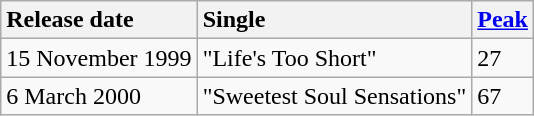<table class="wikitable">
<tr>
<th style="text-align:left">Release date</th>
<th style="text-align:left">Single</th>
<th style="text-align:left"><a href='#'>Peak</a></th>
</tr>
<tr>
<td>15 November 1999</td>
<td>"Life's Too Short"</td>
<td>27</td>
</tr>
<tr>
<td>6 March 2000</td>
<td>"Sweetest Soul Sensations"</td>
<td>67</td>
</tr>
</table>
